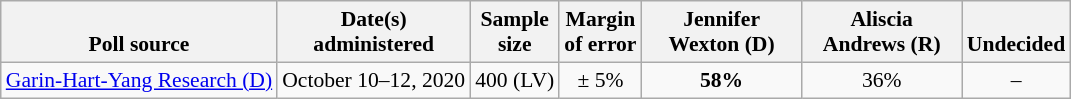<table class="wikitable" style="font-size:90%;text-align:center;">
<tr valign=bottom>
<th>Poll source</th>
<th>Date(s)<br>administered</th>
<th>Sample<br>size</th>
<th>Margin<br>of error</th>
<th style="width:100px;">Jennifer<br>Wexton (D)</th>
<th style="width:100px;">Aliscia<br>Andrews (R)</th>
<th>Undecided</th>
</tr>
<tr>
<td style="text-align:left;"><a href='#'>Garin-Hart-Yang Research (D)</a></td>
<td>October 10–12, 2020</td>
<td>400 (LV)</td>
<td>± 5%</td>
<td><strong>58%</strong></td>
<td>36%</td>
<td>–</td>
</tr>
</table>
